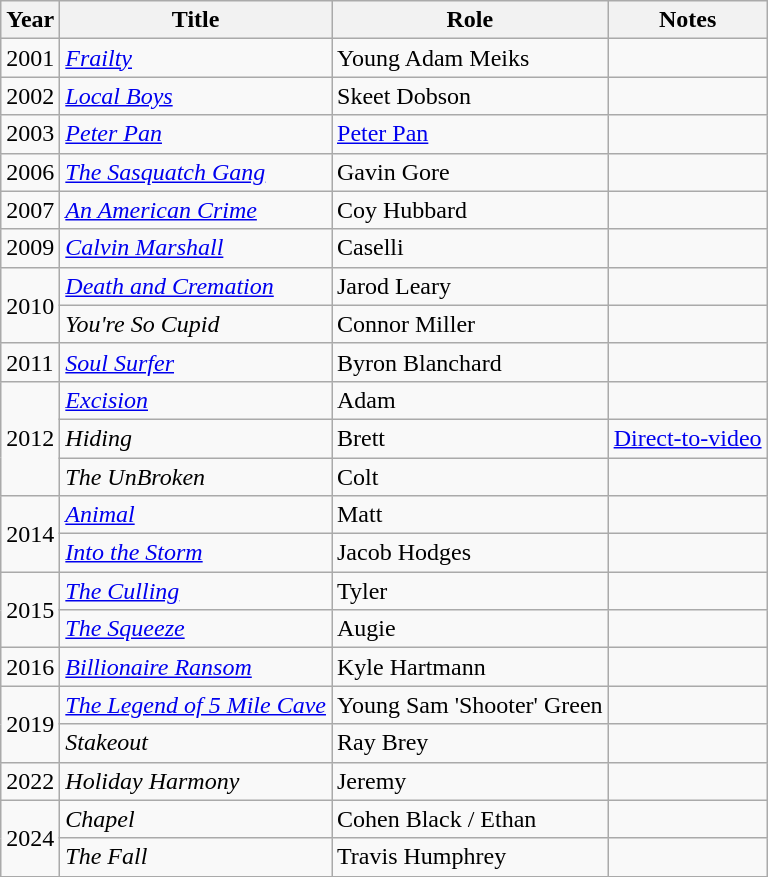<table class="wikitable sortable">
<tr>
<th>Year</th>
<th>Title</th>
<th>Role</th>
<th class="unsortable">Notes</th>
</tr>
<tr>
<td>2001</td>
<td><em><a href='#'>Frailty</a></em></td>
<td>Young Adam Meiks</td>
<td></td>
</tr>
<tr>
<td>2002</td>
<td><em><a href='#'>Local Boys</a></em></td>
<td>Skeet Dobson</td>
<td></td>
</tr>
<tr>
<td>2003</td>
<td><em><a href='#'>Peter Pan</a></em></td>
<td><a href='#'>Peter Pan</a></td>
<td></td>
</tr>
<tr>
<td>2006</td>
<td><em><a href='#'>The Sasquatch Gang</a></em></td>
<td>Gavin Gore</td>
<td></td>
</tr>
<tr>
<td>2007</td>
<td><em><a href='#'>An American Crime</a></em></td>
<td>Coy Hubbard</td>
<td></td>
</tr>
<tr>
<td>2009</td>
<td><em><a href='#'>Calvin Marshall</a></em></td>
<td>Caselli</td>
<td></td>
</tr>
<tr>
<td rowspan="2">2010</td>
<td><em><a href='#'>Death and Cremation</a></em></td>
<td>Jarod Leary</td>
<td></td>
</tr>
<tr>
<td><em>You're So Cupid</em></td>
<td>Connor Miller</td>
<td></td>
</tr>
<tr>
<td>2011</td>
<td><em><a href='#'>Soul Surfer</a></em></td>
<td>Byron Blanchard</td>
<td></td>
</tr>
<tr>
<td rowspan="3">2012</td>
<td><em><a href='#'>Excision</a></em></td>
<td>Adam</td>
<td></td>
</tr>
<tr>
<td><em>Hiding</em></td>
<td>Brett</td>
<td><a href='#'>Direct-to-video</a></td>
</tr>
<tr>
<td><em>The UnBroken</em></td>
<td>Colt</td>
<td></td>
</tr>
<tr>
<td rowspan="2">2014</td>
<td><em><a href='#'>Animal</a></em></td>
<td>Matt</td>
<td></td>
</tr>
<tr>
<td><em><a href='#'>Into the Storm</a></em></td>
<td>Jacob Hodges</td>
<td></td>
</tr>
<tr>
<td rowspan="2">2015</td>
<td><em><a href='#'>The Culling</a></em></td>
<td>Tyler</td>
<td></td>
</tr>
<tr>
<td><em><a href='#'>The Squeeze</a></em></td>
<td>Augie</td>
<td></td>
</tr>
<tr>
<td>2016</td>
<td><em><a href='#'>Billionaire Ransom</a></em></td>
<td>Kyle Hartmann</td>
<td></td>
</tr>
<tr>
<td rowspan="2">2019</td>
<td><em><a href='#'>The Legend of 5 Mile Cave</a></em></td>
<td>Young Sam 'Shooter' Green</td>
<td></td>
</tr>
<tr>
<td><em>Stakeout</em></td>
<td>Ray Brey</td>
<td></td>
</tr>
<tr>
<td>2022</td>
<td><em>Holiday Harmony</em></td>
<td>Jeremy</td>
<td></td>
</tr>
<tr>
<td rowspan="2">2024</td>
<td><em>Chapel</em></td>
<td>Cohen Black / Ethan</td>
<td></td>
</tr>
<tr>
<td><em>The Fall</em></td>
<td>Travis Humphrey</td>
<td></td>
</tr>
</table>
